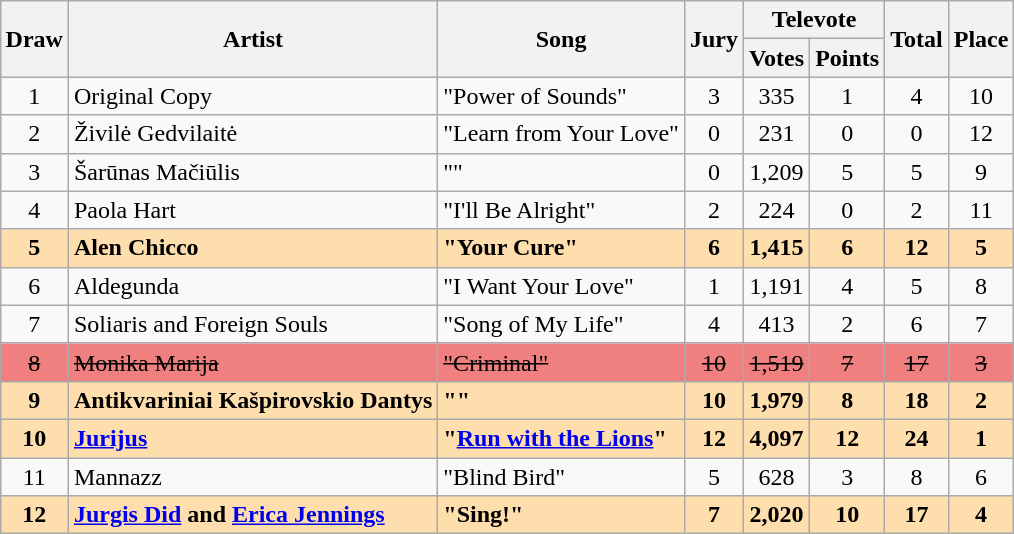<table class="sortable wikitable" style="margin: 1em auto 1em auto; text-align:center">
<tr>
<th rowspan="2">Draw</th>
<th rowspan="2">Artist</th>
<th rowspan="2">Song</th>
<th rowspan="2">Jury</th>
<th colspan="2">Televote</th>
<th rowspan="2">Total</th>
<th rowspan="2">Place</th>
</tr>
<tr>
<th>Votes</th>
<th>Points</th>
</tr>
<tr>
<td>1</td>
<td align="left">Original Copy</td>
<td align="left">"Power of Sounds"</td>
<td>3</td>
<td>335</td>
<td>1</td>
<td>4</td>
<td>10</td>
</tr>
<tr>
<td>2</td>
<td align="left">Živilė Gedvilaitė</td>
<td align="left">"Learn from Your Love"</td>
<td>0</td>
<td>231</td>
<td>0</td>
<td>0</td>
<td>12</td>
</tr>
<tr>
<td>3</td>
<td align="left">Šarūnas Mačiūlis</td>
<td align="left">""</td>
<td>0</td>
<td>1,209</td>
<td>5</td>
<td>5</td>
<td>9</td>
</tr>
<tr>
<td>4</td>
<td align="left">Paola Hart</td>
<td align="left">"I'll Be Alright"</td>
<td>2</td>
<td>224</td>
<td>0</td>
<td>2</td>
<td>11</td>
</tr>
<tr style="font-weight:bold; background:navajowhite;">
<td>5</td>
<td align="left">Alen Chicco</td>
<td align="left">"Your Cure"</td>
<td>6</td>
<td>1,415</td>
<td>6</td>
<td>12</td>
<td>5</td>
</tr>
<tr>
<td>6</td>
<td align="left">Aldegunda</td>
<td align="left">"I Want Your Love"</td>
<td>1</td>
<td>1,191</td>
<td>4</td>
<td>5</td>
<td>8</td>
</tr>
<tr>
<td>7</td>
<td align="left">Soliaris and Foreign Souls</td>
<td align="left">"Song of My Life"</td>
<td>4</td>
<td>413</td>
<td>2</td>
<td>6</td>
<td>7</td>
</tr>
<tr style="background:#F08080;">
<td><s>8</s></td>
<td align="left"><s>Monika Marija</s></td>
<td align="left"><s>"Criminal"</s></td>
<td><s>10</s></td>
<td><s>1,519</s></td>
<td><s>7</s></td>
<td><s>17</s></td>
<td><s>3</s></td>
</tr>
<tr style="font-weight:bold; background:navajowhite;">
<td>9</td>
<td align="left">Antikvariniai Kašpirovskio Dantys</td>
<td align="left">""</td>
<td>10</td>
<td>1,979</td>
<td>8</td>
<td>18</td>
<td>2</td>
</tr>
<tr style="font-weight:bold; background:navajowhite;">
<td>10</td>
<td align="left"><a href='#'>Jurijus</a></td>
<td align="left">"<a href='#'>Run with the Lions</a>"</td>
<td>12</td>
<td>4,097</td>
<td>12</td>
<td>24</td>
<td>1</td>
</tr>
<tr>
<td>11</td>
<td align="left">Mannazz</td>
<td align="left">"Blind Bird"</td>
<td>5</td>
<td>628</td>
<td>3</td>
<td>8</td>
<td>6</td>
</tr>
<tr style="font-weight:bold; background:navajowhite;">
<td>12</td>
<td align="left"><a href='#'>Jurgis Did</a> and <a href='#'>Erica Jennings</a></td>
<td align="left">"Sing!"</td>
<td>7</td>
<td>2,020</td>
<td>10</td>
<td>17</td>
<td>4</td>
</tr>
</table>
